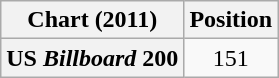<table class="wikitable plainrowheaders" style="text-align:center">
<tr>
<th scope="col">Chart (2011)</th>
<th scope="col">Position</th>
</tr>
<tr>
<th scope="row">US <em>Billboard</em> 200</th>
<td>151</td>
</tr>
</table>
